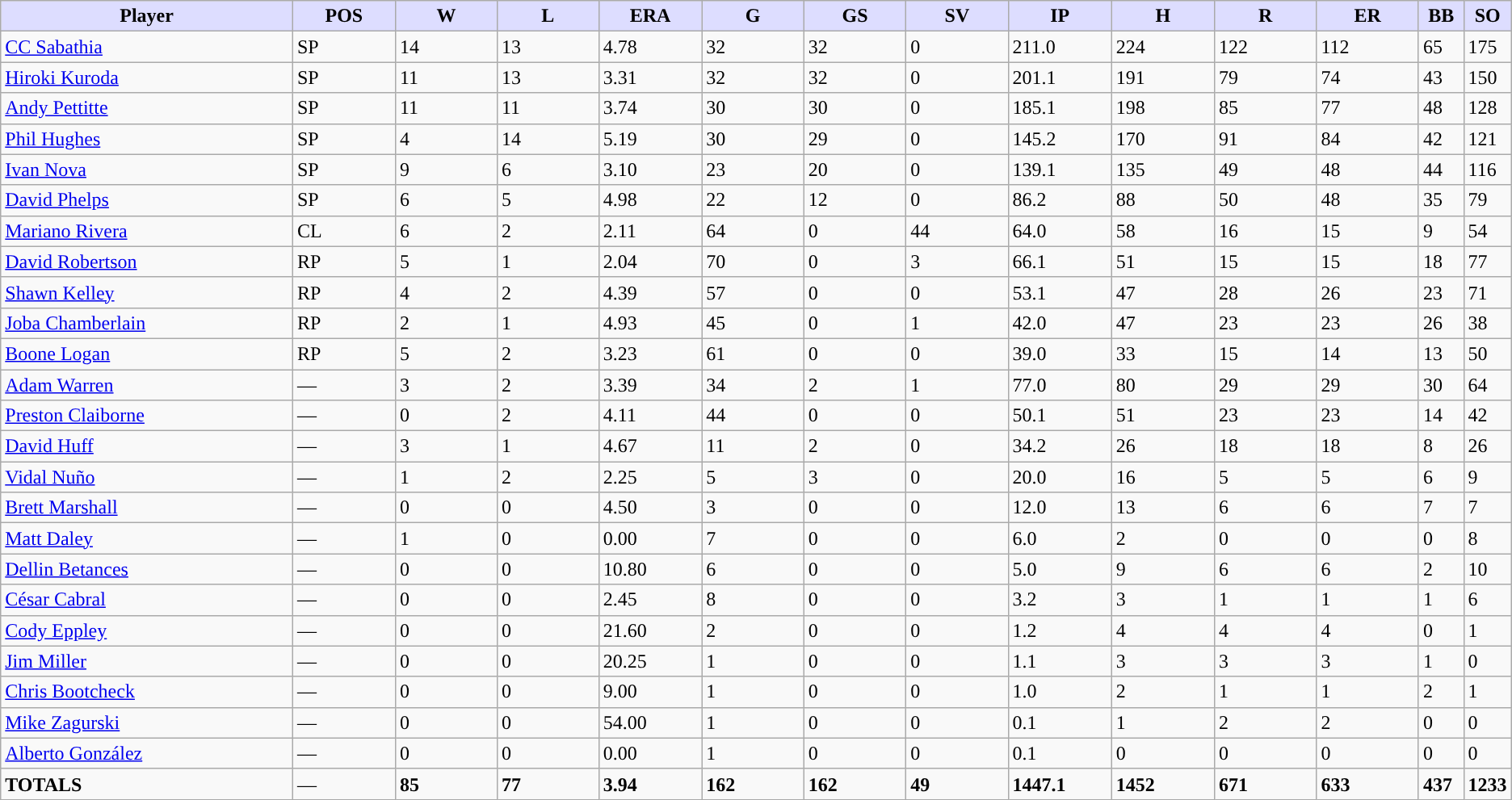<table class="wikitable sortable">
<tr>
<th style="background:#ddf; width:20%">Player</th>
<th style="background:#ddf; width:7%">POS</th>
<th style="background:#ddf; width:7%">W</th>
<th style="background:#ddf; width:7%">L</th>
<th style="background:#ddf; width:7%">ERA</th>
<th style="background:#ddf; width:7%">G</th>
<th style="background:#ddf; width:7%">GS</th>
<th style="background:#ddf; width:7%">SV</th>
<th style="background:#ddf; width:7%">IP</th>
<th style="background:#ddf; width:7%">H</th>
<th style="background:#ddf; width:7%">R</th>
<th style="background:#ddf; width:7%">ER</th>
<th style="background:#ddf; width:7%">BB</th>
<th style="background:#ddf; width:7%">SO</th>
</tr>
<tr>
<td><a href='#'>CC Sabathia</a></td>
<td>SP</td>
<td>14</td>
<td>13</td>
<td>4.78</td>
<td>32</td>
<td>32</td>
<td>0</td>
<td>211.0</td>
<td>224</td>
<td>122</td>
<td>112</td>
<td>65</td>
<td>175</td>
</tr>
<tr>
<td><a href='#'>Hiroki Kuroda</a></td>
<td>SP</td>
<td>11</td>
<td>13</td>
<td>3.31</td>
<td>32</td>
<td>32</td>
<td>0</td>
<td>201.1</td>
<td>191</td>
<td>79</td>
<td>74</td>
<td>43</td>
<td>150</td>
</tr>
<tr>
<td><a href='#'>Andy Pettitte</a></td>
<td>SP</td>
<td>11</td>
<td>11</td>
<td>3.74</td>
<td>30</td>
<td>30</td>
<td>0</td>
<td>185.1</td>
<td>198</td>
<td>85</td>
<td>77</td>
<td>48</td>
<td>128</td>
</tr>
<tr>
<td><a href='#'>Phil Hughes</a></td>
<td>SP</td>
<td>4</td>
<td>14</td>
<td>5.19</td>
<td>30</td>
<td>29</td>
<td>0</td>
<td>145.2</td>
<td>170</td>
<td>91</td>
<td>84</td>
<td>42</td>
<td>121</td>
</tr>
<tr>
<td><a href='#'>Ivan Nova</a></td>
<td>SP</td>
<td>9</td>
<td>6</td>
<td>3.10</td>
<td>23</td>
<td>20</td>
<td>0</td>
<td>139.1</td>
<td>135</td>
<td>49</td>
<td>48</td>
<td>44</td>
<td>116</td>
</tr>
<tr>
<td><a href='#'>David Phelps</a></td>
<td>SP</td>
<td>6</td>
<td>5</td>
<td>4.98</td>
<td>22</td>
<td>12</td>
<td>0</td>
<td>86.2</td>
<td>88</td>
<td>50</td>
<td>48</td>
<td>35</td>
<td>79</td>
</tr>
<tr>
<td><a href='#'>Mariano Rivera</a></td>
<td>CL</td>
<td>6</td>
<td>2</td>
<td>2.11</td>
<td>64</td>
<td>0</td>
<td>44</td>
<td>64.0</td>
<td>58</td>
<td>16</td>
<td>15</td>
<td>9</td>
<td>54</td>
</tr>
<tr>
<td><a href='#'>David Robertson</a></td>
<td>RP</td>
<td>5</td>
<td>1</td>
<td>2.04</td>
<td>70</td>
<td>0</td>
<td>3</td>
<td>66.1</td>
<td>51</td>
<td>15</td>
<td>15</td>
<td>18</td>
<td>77</td>
</tr>
<tr>
<td><a href='#'>Shawn Kelley</a></td>
<td>RP</td>
<td>4</td>
<td>2</td>
<td>4.39</td>
<td>57</td>
<td>0</td>
<td>0</td>
<td>53.1</td>
<td>47</td>
<td>28</td>
<td>26</td>
<td>23</td>
<td>71</td>
</tr>
<tr>
<td><a href='#'>Joba Chamberlain</a></td>
<td>RP</td>
<td>2</td>
<td>1</td>
<td>4.93</td>
<td>45</td>
<td>0</td>
<td>1</td>
<td>42.0</td>
<td>47</td>
<td>23</td>
<td>23</td>
<td>26</td>
<td>38</td>
</tr>
<tr>
<td><a href='#'>Boone Logan</a></td>
<td>RP</td>
<td>5</td>
<td>2</td>
<td>3.23</td>
<td>61</td>
<td>0</td>
<td>0</td>
<td>39.0</td>
<td>33</td>
<td>15</td>
<td>14</td>
<td>13</td>
<td>50</td>
</tr>
<tr>
<td><a href='#'>Adam Warren</a></td>
<td>—</td>
<td>3</td>
<td>2</td>
<td>3.39</td>
<td>34</td>
<td>2</td>
<td>1</td>
<td>77.0</td>
<td>80</td>
<td>29</td>
<td>29</td>
<td>30</td>
<td>64</td>
</tr>
<tr>
<td><a href='#'>Preston Claiborne</a></td>
<td>—</td>
<td>0</td>
<td>2</td>
<td>4.11</td>
<td>44</td>
<td>0</td>
<td>0</td>
<td>50.1</td>
<td>51</td>
<td>23</td>
<td>23</td>
<td>14</td>
<td>42</td>
</tr>
<tr>
<td><a href='#'>David Huff</a></td>
<td>—</td>
<td>3</td>
<td>1</td>
<td>4.67</td>
<td>11</td>
<td>2</td>
<td>0</td>
<td>34.2</td>
<td>26</td>
<td>18</td>
<td>18</td>
<td>8</td>
<td>26</td>
</tr>
<tr>
<td><a href='#'>Vidal Nuño</a></td>
<td>—</td>
<td>1</td>
<td>2</td>
<td>2.25</td>
<td>5</td>
<td>3</td>
<td>0</td>
<td>20.0</td>
<td>16</td>
<td>5</td>
<td>5</td>
<td>6</td>
<td>9</td>
</tr>
<tr>
<td><a href='#'>Brett Marshall</a></td>
<td>—</td>
<td>0</td>
<td>0</td>
<td>4.50</td>
<td>3</td>
<td>0</td>
<td>0</td>
<td>12.0</td>
<td>13</td>
<td>6</td>
<td>6</td>
<td>7</td>
<td>7</td>
</tr>
<tr>
<td><a href='#'>Matt Daley</a></td>
<td>—</td>
<td>1</td>
<td>0</td>
<td>0.00</td>
<td>7</td>
<td>0</td>
<td>0</td>
<td>6.0</td>
<td>2</td>
<td>0</td>
<td>0</td>
<td>0</td>
<td>8</td>
</tr>
<tr>
<td><a href='#'>Dellin Betances</a></td>
<td>—</td>
<td>0</td>
<td>0</td>
<td>10.80</td>
<td>6</td>
<td>0</td>
<td>0</td>
<td>5.0</td>
<td>9</td>
<td>6</td>
<td>6</td>
<td>2</td>
<td>10</td>
</tr>
<tr>
<td><a href='#'>César Cabral</a></td>
<td>—</td>
<td>0</td>
<td>0</td>
<td>2.45</td>
<td>8</td>
<td>0</td>
<td>0</td>
<td>3.2</td>
<td>3</td>
<td>1</td>
<td>1</td>
<td>1</td>
<td>6</td>
</tr>
<tr>
<td><a href='#'>Cody Eppley</a></td>
<td>—</td>
<td>0</td>
<td>0</td>
<td>21.60</td>
<td>2</td>
<td>0</td>
<td>0</td>
<td>1.2</td>
<td>4</td>
<td>4</td>
<td>4</td>
<td>0</td>
<td>1</td>
</tr>
<tr>
<td><a href='#'>Jim Miller</a></td>
<td>—</td>
<td>0</td>
<td>0</td>
<td>20.25</td>
<td>1</td>
<td>0</td>
<td>0</td>
<td>1.1</td>
<td>3</td>
<td>3</td>
<td>3</td>
<td>1</td>
<td>0</td>
</tr>
<tr>
<td><a href='#'>Chris Bootcheck</a></td>
<td>—</td>
<td>0</td>
<td>0</td>
<td>9.00</td>
<td>1</td>
<td>0</td>
<td>0</td>
<td>1.0</td>
<td>2</td>
<td>1</td>
<td>1</td>
<td>2</td>
<td>1</td>
</tr>
<tr>
<td><a href='#'>Mike Zagurski</a></td>
<td>—</td>
<td>0</td>
<td>0</td>
<td>54.00</td>
<td>1</td>
<td>0</td>
<td>0</td>
<td>0.1</td>
<td>1</td>
<td>2</td>
<td>2</td>
<td>0</td>
<td>0</td>
</tr>
<tr>
<td><a href='#'>Alberto González</a></td>
<td>—</td>
<td>0</td>
<td>0</td>
<td>0.00</td>
<td>1</td>
<td>0</td>
<td>0</td>
<td>0.1</td>
<td>0</td>
<td>0</td>
<td>0</td>
<td>0</td>
<td>0</td>
</tr>
<tr>
<td><strong>TOTALS</strong></td>
<td>—</td>
<td><strong>85</strong></td>
<td><strong>77</strong></td>
<td><strong>3.94</strong></td>
<td><strong>162</strong></td>
<td><strong>162</strong></td>
<td><strong>49</strong></td>
<td><strong>1447.1</strong></td>
<td><strong>1452</strong></td>
<td><strong>671</strong></td>
<td><strong>633</strong></td>
<td><strong>437</strong></td>
<td><strong>1233</strong></td>
</tr>
</table>
